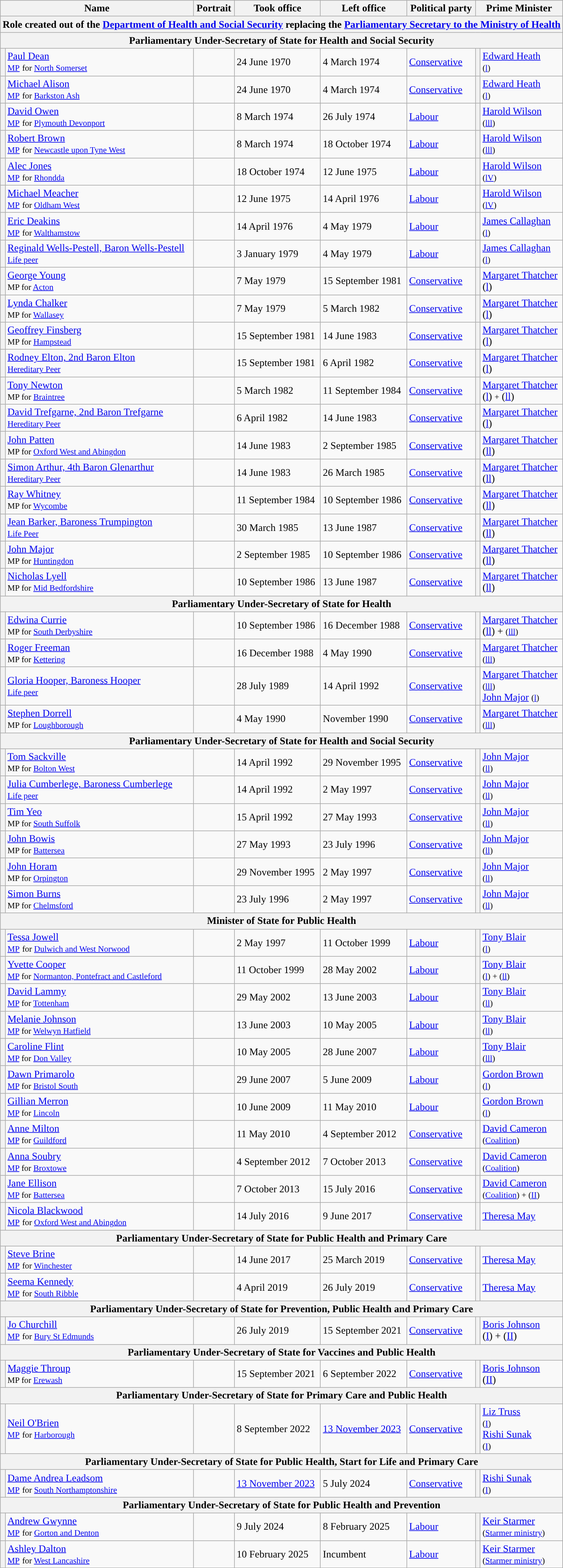<table class="wikitable">
<tr>
<th colspan="2">Name</th>
<th>Portrait</th>
<th>Took office</th>
<th>Left office</th>
<th>Political party</th>
<th colspan="2">Prime Minister</th>
</tr>
<tr>
<th colspan="8">Role created out of the <a href='#'>Department of Health and Social Security</a> replacing the <a href='#'>Parliamentary Secretary to the Ministry of Health</a></th>
</tr>
<tr>
<th colspan="8"><strong>Parliamentary Under-Secretary of State for Health and Social Security</strong></th>
</tr>
<tr>
<th style="background-color: "></th>
<td><a href='#'>Paul Dean</a> <br> <a href='#'><small>MP</small></a> <small>for <a href='#'>North Somerset</a></small></td>
<td></td>
<td>24 June 1970</td>
<td>4 March 1974</td>
<td><a href='#'>Conservative</a></td>
<th style="background-color: "></th>
<td><a href='#'>Edward Heath</a><br><small>(<a href='#'>l</a>)</small></td>
</tr>
<tr>
<th style="background-color: "></th>
<td><a href='#'>Michael Alison</a> <br> <a href='#'><small>MP</small></a> <small>for <a href='#'>Barkston Ash</a></small></td>
<td></td>
<td>24 June 1970</td>
<td>4 March 1974</td>
<td><a href='#'>Conservative</a></td>
<th style="background-color: "></th>
<td><a href='#'>Edward Heath</a><br><small>(<a href='#'>l</a>)</small></td>
</tr>
<tr>
<th style="background-color: "></th>
<td><a href='#'>David Owen</a> <br> <a href='#'><small>MP</small></a> <small>for <a href='#'>Plymouth Devonport</a></small></td>
<td></td>
<td>8 March 1974</td>
<td>26 July 1974</td>
<td><a href='#'>Labour</a></td>
<th style="background-color: "></th>
<td><a href='#'>Harold Wilson</a><br><small>(<a href='#'>lll</a>)</small></td>
</tr>
<tr>
<th style="background-color: "></th>
<td><a href='#'>Robert Brown</a> <br> <a href='#'><small>MP</small></a> <small>for <a href='#'>Newcastle upon Tyne West</a></small></td>
<td></td>
<td>8 March 1974</td>
<td>18 October 1974</td>
<td><a href='#'>Labour</a></td>
<th style="background-color: "></th>
<td><a href='#'>Harold Wilson</a><br><small>(<a href='#'>lll</a>)</small></td>
</tr>
<tr>
<th style="background-color: "></th>
<td><a href='#'>Alec Jones</a> <br> <a href='#'><small>MP</small></a> <small>for <a href='#'>Rhondda</a></small></td>
<td></td>
<td>18 October 1974</td>
<td>12 June 1975</td>
<td><a href='#'>Labour</a></td>
<th style="background-color: "></th>
<td><a href='#'>Harold Wilson</a><br><small>(<a href='#'>lV</a>)</small></td>
</tr>
<tr>
<th style="background-color: "></th>
<td><a href='#'>Michael Meacher</a> <br> <a href='#'><small>MP</small></a> <small>for <a href='#'>Oldham West</a></small></td>
<td></td>
<td>12 June 1975</td>
<td>14 April 1976</td>
<td><a href='#'>Labour</a></td>
<th style="background-color: "></th>
<td><a href='#'>Harold Wilson</a><br><small>(<a href='#'>lV</a>)</small></td>
</tr>
<tr>
<th style="background-color: "></th>
<td><a href='#'>Eric Deakins</a> <br> <a href='#'><small>MP</small></a> <small>for <a href='#'>Walthamstow</a></small></td>
<td></td>
<td>14 April 1976</td>
<td>4 May 1979</td>
<td><a href='#'>Labour</a></td>
<th style="background-color: "></th>
<td><a href='#'>James Callaghan</a><br><small>(<a href='#'>l</a>)</small></td>
</tr>
<tr>
<th style="background-color: "></th>
<td><a href='#'>Reginald Wells-Pestell, Baron Wells-Pestell</a> <br> <small><a href='#'>Life peer</a></small></td>
<td></td>
<td>3 January 1979</td>
<td>4 May 1979</td>
<td><a href='#'>Labour</a></td>
<th style="background-color: "></th>
<td><a href='#'>James Callaghan</a><br><small>(<a href='#'>l</a>)</small></td>
</tr>
<tr>
<th style="background-color: "></th>
<td><a href='#'>George Young</a> <br> <small>MP for <a href='#'>Acton</a></small></td>
<td></td>
<td>7 May 1979</td>
<td>15 September 1981</td>
<td><a href='#'>Conservative</a></td>
<th style="background-color: "></th>
<td><a href='#'>Margaret Thatcher</a><br>(<a href='#'>l</a>)</td>
</tr>
<tr>
<th style="background-color: "></th>
<td><a href='#'>Lynda Chalker</a> <br> <small>MP for <a href='#'>Wallasey</a></small></td>
<td></td>
<td>7 May 1979</td>
<td>5 March 1982</td>
<td><a href='#'>Conservative</a></td>
<th style="background-color: "></th>
<td><a href='#'>Margaret Thatcher</a><br>(<a href='#'>l</a>)</td>
</tr>
<tr>
<th style="background-color: "></th>
<td><a href='#'>Geoffrey Finsberg</a> <br> <small>MP for <a href='#'>Hampstead</a></small></td>
<td></td>
<td>15 September 1981</td>
<td>14 June 1983</td>
<td><a href='#'>Conservative</a></td>
<th style="background-color: "></th>
<td><a href='#'>Margaret Thatcher</a><br>(<a href='#'>l</a>)</td>
</tr>
<tr>
<th style="background-color: "></th>
<td><a href='#'>Rodney Elton, 2nd Baron Elton</a> <br> <small><a href='#'>Hereditary Peer</a></small></td>
<td></td>
<td>15 September 1981</td>
<td>6 April 1982</td>
<td><a href='#'>Conservative</a></td>
<th style="background-color: "></th>
<td><a href='#'>Margaret Thatcher</a><br>(<a href='#'>l</a>)</td>
</tr>
<tr>
<th style="background-color: "></th>
<td><a href='#'>Tony Newton</a> <br> <small>MP for <a href='#'>Braintree</a></small></td>
<td></td>
<td>5 March 1982</td>
<td>11 September 1984</td>
<td><a href='#'>Conservative</a></td>
<th style="background-color: "></th>
<td><a href='#'>Margaret Thatcher</a><br>(<a href='#'>l</a>) <small>+</small> (<a href='#'>ll</a>)</td>
</tr>
<tr>
<th style="background-color: "></th>
<td><a href='#'>David Trefgarne, 2nd Baron Trefgarne</a> <br> <small><a href='#'>Hereditary Peer</a></small></td>
<td></td>
<td>6 April 1982</td>
<td>14 June 1983</td>
<td><a href='#'>Conservative</a></td>
<th style="background-color: "></th>
<td><a href='#'>Margaret Thatcher</a><br>(<a href='#'>l</a>)</td>
</tr>
<tr>
<th style="background-color: "></th>
<td><a href='#'>John Patten</a> <br> <small>MP for <a href='#'>Oxford West and Abingdon</a></small></td>
<td></td>
<td>14 June 1983</td>
<td>2 September 1985</td>
<td><a href='#'>Conservative</a></td>
<th style="background-color: "></th>
<td><a href='#'>Margaret Thatcher</a><br>(<a href='#'>ll</a>)</td>
</tr>
<tr>
<th style="background-color: "></th>
<td><a href='#'>Simon Arthur, 4th Baron Glenarthur</a> <br> <a href='#'><small>Hereditary Peer</small></a></td>
<td></td>
<td>14 June 1983</td>
<td>26 March 1985</td>
<td><a href='#'>Conservative</a></td>
<th style="background-color: "></th>
<td><a href='#'>Margaret Thatcher</a><br>(<a href='#'>ll</a>)</td>
</tr>
<tr>
<th style="background-color: "></th>
<td><a href='#'>Ray Whitney</a> <br> <small>MP for <a href='#'>Wycombe</a></small></td>
<td></td>
<td>11 September 1984</td>
<td>10 September 1986</td>
<td><a href='#'>Conservative</a></td>
<th style="background-color: "></th>
<td><a href='#'>Margaret Thatcher</a><br>(<a href='#'>ll</a>)</td>
</tr>
<tr>
<th style="background-color: "></th>
<td><a href='#'>Jean Barker, Baroness Trumpington</a> <br> <small><a href='#'>Life Peer</a></small></td>
<td></td>
<td>30 March 1985</td>
<td>13 June 1987</td>
<td><a href='#'>Conservative</a></td>
<th style="background-color: "></th>
<td><a href='#'>Margaret Thatcher</a><br>(<a href='#'>ll</a>)</td>
</tr>
<tr>
<th style="background-color: "></th>
<td><a href='#'>John Major</a> <br> <small>MP for <a href='#'>Huntingdon</a></small></td>
<td></td>
<td>2 September 1985</td>
<td>10 September 1986</td>
<td><a href='#'>Conservative</a></td>
<th style="background-color: "></th>
<td><a href='#'>Margaret Thatcher</a><br>(<a href='#'>ll</a>)</td>
</tr>
<tr>
<th style="background-color: "></th>
<td><a href='#'>Nicholas Lyell</a> <br> <small>MP for <a href='#'>Mid Bedfordshire</a></small></td>
<td></td>
<td>10 September 1986</td>
<td>13 June 1987</td>
<td><a href='#'>Conservative</a></td>
<th style="background-color: "></th>
<td><a href='#'>Margaret Thatcher</a><br>(<a href='#'>ll</a>)</td>
</tr>
<tr>
<th colspan="8">Parliamentary Under-Secretary of State for Health</th>
</tr>
<tr>
<th style="background-color: "></th>
<td><a href='#'>Edwina Currie</a> <br> <small>MP for <a href='#'>South Derbyshire</a></small></td>
<td></td>
<td>10 September 1986</td>
<td>16 December 1988</td>
<td><a href='#'>Conservative</a></td>
<th style="background-color: "></th>
<td><a href='#'>Margaret Thatcher</a><br>(<a href='#'>ll</a>) + <small>(<a href='#'>lll</a>)</small></td>
</tr>
<tr>
<th style="background-color: "></th>
<td><a href='#'>Roger Freeman</a> <br> <small>MP for <a href='#'>Kettering</a></small></td>
<td></td>
<td>16 December 1988</td>
<td>4 May 1990</td>
<td><a href='#'>Conservative</a></td>
<th style="background-color: "></th>
<td><a href='#'>Margaret Thatcher</a><br><small>(<a href='#'>lll</a>)</small></td>
</tr>
<tr>
<th style="background-color: "></th>
<td><a href='#'>Gloria Hooper, Baroness Hooper</a> <br> <small><a href='#'>Life peer</a></small></td>
<td></td>
<td>28 July 1989</td>
<td>14 April 1992</td>
<td><a href='#'>Conservative</a></td>
<th style="background-color: "></th>
<td><a href='#'>Margaret Thatcher</a><br><small>(<a href='#'>lll</a>)</small><br><a href='#'>John Major</a> <small>(<a href='#'>l</a>)</small></td>
</tr>
<tr>
<th style="background-color: "></th>
<td><a href='#'>Stephen Dorrell</a> <br> <small>MP for <a href='#'>Loughborough</a></small></td>
<td></td>
<td>4 May 1990</td>
<td>November 1990</td>
<td><a href='#'>Conservative</a></td>
<th style="background-color: "></th>
<td><a href='#'>Margaret Thatcher</a><br><small>(<a href='#'>lll</a>)</small></td>
</tr>
<tr>
<th colspan="8">Parliamentary Under-Secretary of State for Health and Social Security</th>
</tr>
<tr>
<th style="background-color: "></th>
<td><a href='#'>Tom Sackville</a> <br> <small>MP for <a href='#'>Bolton West</a></small></td>
<td></td>
<td>14 April 1992</td>
<td>29 November 1995</td>
<td><a href='#'>Conservative</a></td>
<th style="background-color: "></th>
<td><a href='#'>John Major</a><br><small>(<a href='#'>ll</a>)</small></td>
</tr>
<tr>
<th style="background-color: "></th>
<td><a href='#'>Julia Cumberlege, Baroness Cumberlege</a> <br> <a href='#'><small>Life peer</small></a></td>
<td></td>
<td>14 April 1992</td>
<td>2 May 1997</td>
<td><a href='#'>Conservative</a></td>
<th style="background-color: "></th>
<td><a href='#'>John Major</a><br><small>(<a href='#'>ll</a>)</small></td>
</tr>
<tr>
<th style="background-color: "></th>
<td><a href='#'>Tim Yeo</a> <br> <small>MP for <a href='#'>South Suffolk</a></small></td>
<td></td>
<td>15 April 1992</td>
<td>27 May 1993</td>
<td><a href='#'>Conservative</a></td>
<th style="background-color: "></th>
<td><a href='#'>John Major</a><br><small>(<a href='#'>ll</a>)</small></td>
</tr>
<tr>
<th style="background-color: "></th>
<td><a href='#'>John Bowis</a> <br> <small>MP for <a href='#'>Battersea</a></small></td>
<td></td>
<td>27 May 1993</td>
<td>23 July 1996</td>
<td><a href='#'>Conservative</a></td>
<th style="background-color: "></th>
<td><a href='#'>John Major</a><br><small>(<a href='#'>ll</a>)</small></td>
</tr>
<tr>
<th style="background-color: "></th>
<td><a href='#'>John Horam</a> <br> <small>MP for <a href='#'>Orpington</a></small></td>
<td></td>
<td>29 November 1995</td>
<td>2 May 1997</td>
<td><a href='#'>Conservative</a></td>
<th style="background-color: "></th>
<td><a href='#'>John Major</a><br><small>(<a href='#'>ll</a>)</small></td>
</tr>
<tr>
<th style="background-color: "></th>
<td><a href='#'>Simon Burns</a> <br> <small>MP for <a href='#'>Chelmsford</a></small></td>
<td></td>
<td>23 July 1996</td>
<td>2 May 1997</td>
<td><a href='#'>Conservative</a></td>
<th style="background-color: "></th>
<td><a href='#'>John Major</a><br><small>(<a href='#'>ll</a>)</small></td>
</tr>
<tr>
<th colspan="8">Minister of State for Public Health</th>
</tr>
<tr>
<th style="background-color: "></th>
<td><a href='#'>Tessa Jowell</a> <br> <a href='#'><small>MP</small></a> <small>for <a href='#'>Dulwich and West Norwood</a></small></td>
<td></td>
<td>2 May 1997</td>
<td>11 October 1999</td>
<td><a href='#'>Labour</a></td>
<th style="background-color: "></th>
<td><a href='#'>Tony Blair</a> <br> <small>(<a href='#'>l</a>)</small></td>
</tr>
<tr>
<th style="background-color: "></th>
<td><a href='#'>Yvette Cooper</a> <br> <small><a href='#'>MP</a> for <a href='#'>Normanton, Pontefract and Castleford</a></small></td>
<td></td>
<td>11 October 1999</td>
<td>28 May 2002</td>
<td><a href='#'>Labour</a></td>
<th style="background-color: "></th>
<td><a href='#'>Tony Blair</a> <br> <small>(<a href='#'>l</a>) + (<a href='#'>ll</a>)</small></td>
</tr>
<tr>
<th style="background-color: "></th>
<td><a href='#'>David Lammy</a> <br> <small><a href='#'>MP</a> for <a href='#'>Tottenham</a></small></td>
<td></td>
<td>29 May 2002</td>
<td>13 June 2003</td>
<td><a href='#'>Labour</a></td>
<th style="background-color: "></th>
<td><a href='#'>Tony Blair</a> <br> <small>(<a href='#'>ll</a>)</small></td>
</tr>
<tr>
<th style="background-color: "></th>
<td><a href='#'>Melanie Johnson</a> <br> <small><a href='#'>MP</a> for <a href='#'>Welwyn Hatfield</a></small></td>
<td></td>
<td>13 June 2003</td>
<td>10 May 2005</td>
<td><a href='#'>Labour</a></td>
<th style="background-color: "></th>
<td><a href='#'>Tony Blair</a> <br> <small>(<a href='#'>ll</a>)</small></td>
</tr>
<tr>
<th style="background-color: "></th>
<td><a href='#'>Caroline Flint</a> <br> <small><a href='#'>MP</a> for <a href='#'>Don Valley</a></small></td>
<td></td>
<td>10 May 2005</td>
<td>28 June 2007</td>
<td><a href='#'>Labour</a></td>
<th style="background-color: "></th>
<td><a href='#'>Tony Blair</a> <br><small>(<a href='#'>lll</a>)</small></td>
</tr>
<tr>
<th style="background-color: "></th>
<td><a href='#'>Dawn Primarolo</a> <br> <small><a href='#'>MP</a> for <a href='#'>Bristol South</a></small></td>
<td></td>
<td>29 June 2007</td>
<td>5 June 2009</td>
<td><a href='#'>Labour</a></td>
<th style="background-color: "></th>
<td><a href='#'>Gordon Brown</a> <br> <small>(<a href='#'>l</a>)</small></td>
</tr>
<tr>
<th style="background-color: "></th>
<td><a href='#'>Gillian Merron</a> <br> <small><a href='#'>MP</a> for <a href='#'>Lincoln</a></small></td>
<td></td>
<td>10 June 2009</td>
<td>11 May 2010</td>
<td><a href='#'>Labour</a></td>
<th style="background-color: "></th>
<td><a href='#'>Gordon Brown</a> <br> <small>(<a href='#'>l</a>)</small></td>
</tr>
<tr>
<th style="background-color: "></th>
<td><a href='#'>Anne Milton</a> <br> <small><a href='#'>MP</a> for <a href='#'>Guildford</a></small></td>
<td></td>
<td>11 May 2010</td>
<td>4 September 2012</td>
<td><a href='#'>Conservative</a></td>
<th style="background-color: "></th>
<td><a href='#'>David Cameron</a> <br> <small>(<a href='#'>Coalition</a>)</small></td>
</tr>
<tr>
<th style="background-color: "></th>
<td><a href='#'>Anna Soubry</a> <br> <small><a href='#'>MP</a> for <a href='#'>Broxtowe</a></small></td>
<td></td>
<td>4 September 2012</td>
<td>7 October 2013</td>
<td><a href='#'>Conservative</a></td>
<th style="background-color: "></th>
<td><a href='#'>David Cameron</a> <br> <small>(<a href='#'>Coalition</a>)</small></td>
</tr>
<tr>
<th style="background-color: "></th>
<td><a href='#'>Jane Ellison</a> <br> <small><a href='#'>MP</a> for <a href='#'>Battersea</a></small></td>
<td></td>
<td>7 October 2013</td>
<td>15 July 2016</td>
<td><a href='#'>Conservative</a></td>
<th style="background-color: "></th>
<td><a href='#'>David Cameron</a> <br> <small>(<a href='#'>Coalition</a>) + (<a href='#'>II</a>)</small></td>
</tr>
<tr>
<th style="background-color: "></th>
<td><a href='#'>Nicola Blackwood</a> <br> <a href='#'><small>MP</small></a> <small>for <a href='#'>Oxford West and Abingdon</a></small></td>
<td></td>
<td>14 July 2016</td>
<td>9 June 2017</td>
<td><a href='#'>Conservative</a></td>
<th style="background-color: "></th>
<td><a href='#'>Theresa May</a> <br> </td>
</tr>
<tr>
<th colspan="8">Parliamentary Under-Secretary of State for Public Health and Primary Care</th>
</tr>
<tr>
<th style="background-color: "></th>
<td><a href='#'>Steve Brine</a><br><a href='#'><small>MP</small></a> <small>for <a href='#'>Winchester</a></small></td>
<td></td>
<td>14 June 2017</td>
<td>25 March 2019</td>
<td><a href='#'>Conservative</a></td>
<th style="background-color: "></th>
<td><a href='#'>Theresa May</a> <br> </td>
</tr>
<tr>
<th style="background-color: "></th>
<td><a href='#'>Seema Kennedy</a> <br> <a href='#'><small>MP</small></a> <small>for <a href='#'>South Ribble</a></small></td>
<td></td>
<td>4 April 2019</td>
<td>26 July 2019</td>
<td><a href='#'>Conservative</a></td>
<th style="background-color: "></th>
<td><a href='#'>Theresa May</a> <br> </td>
</tr>
<tr>
<th colspan="8">Parliamentary Under-Secretary of State for Prevention, Public Health and Primary Care</th>
</tr>
<tr>
<th style="background-color: "></th>
<td><a href='#'>Jo Churchill</a> <br> <a href='#'><small>MP</small></a> <small>for <a href='#'>Bury St Edmunds</a></small></td>
<td></td>
<td>26 July 2019</td>
<td>15 September 2021</td>
<td><a href='#'>Conservative</a></td>
<th style="background-color: "></th>
<td><a href='#'>Boris Johnson</a> <br> (<a href='#'>I</a>) + (<a href='#'>II</a>)</td>
</tr>
<tr>
<th colspan="8">Parliamentary Under-Secretary of State for Vaccines and Public Health</th>
</tr>
<tr>
<th style="background-color: "></th>
<td><a href='#'>Maggie Throup</a> <br> <small>MP for <a href='#'>Erewash</a></small></td>
<td></td>
<td>15 September 2021</td>
<td>6 September 2022</td>
<td><a href='#'>Conservative</a></td>
<th style="background-color: "></th>
<td><a href='#'>Boris Johnson</a> <br> (<a href='#'>II</a>)</td>
</tr>
<tr>
<th colspan="8">Parliamentary Under-Secretary of State for Primary Care and Public Health</th>
</tr>
<tr>
<th style="background-color: "></th>
<td><a href='#'>Neil O'Brien</a> <br> <a href='#'><small>MP</small></a> <small>for <a href='#'>Harborough</a></small></td>
<td></td>
<td>8 September 2022</td>
<td><a href='#'>13 November 2023</a></td>
<td><a href='#'>Conservative</a></td>
<th style="background-color: "></th>
<td><a href='#'>Liz Truss</a> <br> <small>(<a href='#'>I</a>)</small><br><a href='#'>Rishi Sunak</a> <br><small>(<a href='#'>I</a>)</small></td>
</tr>
<tr>
<th colspan="8">Parliamentary Under-Secretary of State for Public Health, Start for Life and Primary Care</th>
</tr>
<tr>
<th style="background-color: "></th>
<td><a href='#'>Dame Andrea Leadsom</a> <br> <a href='#'><small>MP</small></a> <small>for <a href='#'>South Northamptonshire</a></small></td>
<td></td>
<td><a href='#'>13 November 2023</a></td>
<td>5 July 2024</td>
<td><a href='#'>Conservative</a></td>
<th style="background-color: "></th>
<td><a href='#'>Rishi Sunak</a> <br><small>(<a href='#'>I</a>)</small></td>
</tr>
<tr>
<th colspan="8">Parliamentary Under-Secretary of State for Public Health and Prevention</th>
</tr>
<tr>
<th style="background-color: "></th>
<td><a href='#'>Andrew Gwynne</a> <br> <a href='#'><small>MP</small></a> <small>for <a href='#'>Gorton and Denton</a></small></td>
<td></td>
<td>9 July 2024</td>
<td>8 February 2025</td>
<td><a href='#'>Labour</a></td>
<th style="background-color: "></th>
<td><a href='#'>Keir Starmer</a> <br><small>(<a href='#'>Starmer ministry</a>)</small></td>
</tr>
<tr>
<th style="background-color: "></th>
<td><a href='#'>Ashley Dalton</a><br> <a href='#'><small>MP</small></a> <small>for <a href='#'>West Lancashire</a></small></td>
<td></td>
<td>10 February 2025</td>
<td>Incumbent</td>
<td><a href='#'>Labour</a></td>
<th style="background-color: "></th>
<td><a href='#'>Keir Starmer</a> <br><small>(<a href='#'>Starmer ministry</a>)</small></td>
</tr>
</table>
